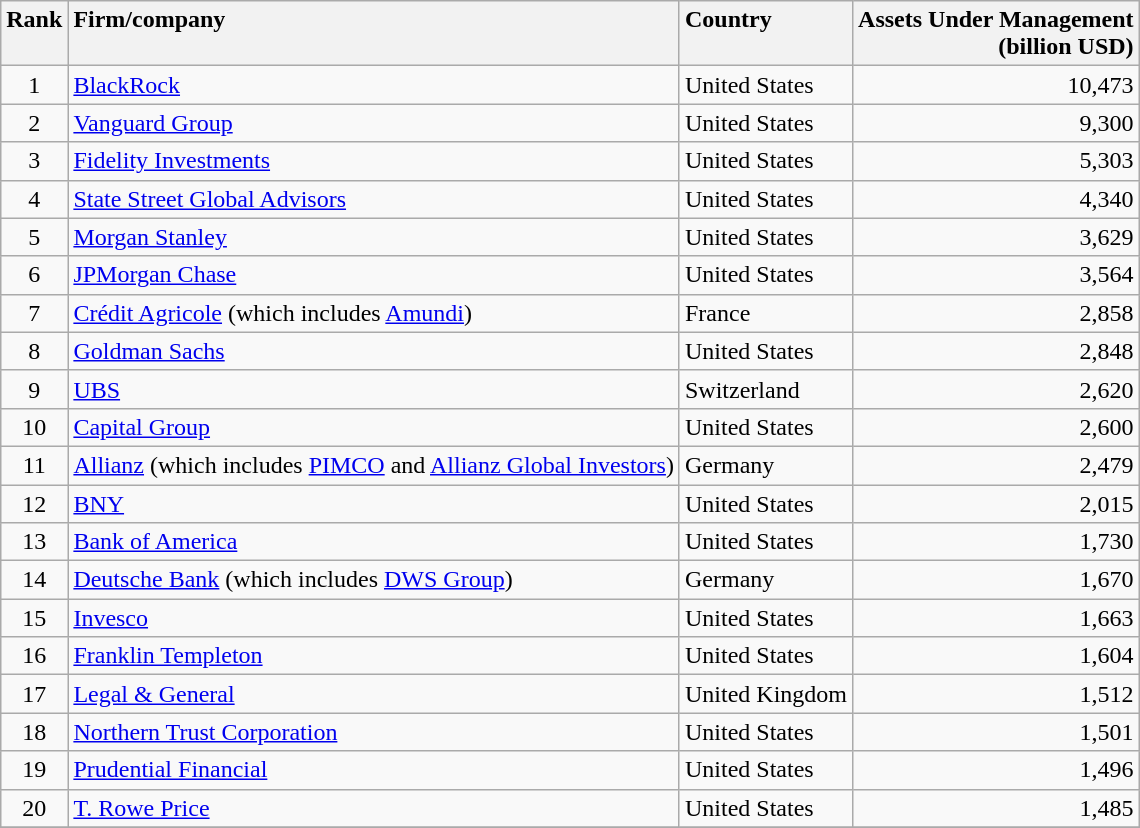<table class="sortable wikitable">
<tr valign="top">
<th style="text-align:center">Rank</th>
<th style="text-align:left">Firm/company</th>
<th style="text-align:left">Country</th>
<th style="text-align:right">Assets Under Management<br> (billion USD)</th>
</tr>
<tr valign="top">
<td align="center">1</td>
<td> <a href='#'>BlackRock</a></td>
<td>United States</td>
<td align="right">10,473</td>
</tr>
<tr valign="top">
<td align="center">2</td>
<td> <a href='#'>Vanguard Group</a></td>
<td>United States</td>
<td align="right">9,300</td>
</tr>
<tr valign="top">
<td align="center">3</td>
<td> <a href='#'>Fidelity Investments</a></td>
<td>United States</td>
<td align="right">5,303</td>
</tr>
<tr valign="top">
<td align="center">4</td>
<td> <a href='#'>State Street Global Advisors</a></td>
<td>United States</td>
<td align="right">4,340</td>
</tr>
<tr valign="top">
<td align="center">5</td>
<td> <a href='#'>Morgan Stanley</a></td>
<td>United States</td>
<td align="right">3,629</td>
</tr>
<tr valign="top">
<td align="center">6</td>
<td> <a href='#'>JPMorgan Chase</a></td>
<td>United States</td>
<td align="right">3,564</td>
</tr>
<tr valign="top">
<td align="center">7</td>
<td> <a href='#'>Crédit Agricole</a> (which includes <a href='#'>Amundi</a>)</td>
<td>France</td>
<td align="right">2,858</td>
</tr>
<tr valign="top">
<td align="center">8</td>
<td> <a href='#'>Goldman Sachs</a></td>
<td>United States</td>
<td align="right">2,848</td>
</tr>
<tr valign="top">
<td align="center">9</td>
<td> <a href='#'>UBS</a></td>
<td>Switzerland</td>
<td align="right">2,620</td>
</tr>
<tr valign="top">
<td align="center">10</td>
<td> <a href='#'>Capital Group</a></td>
<td>United States</td>
<td align="right">2,600</td>
</tr>
<tr valign="top">
<td align="center">11</td>
<td> <a href='#'>Allianz</a> (which includes <a href='#'>PIMCO</a> and <a href='#'>Allianz Global Investors</a>)</td>
<td>Germany</td>
<td align="right">2,479</td>
</tr>
<tr valign="top">
<td align="center">12</td>
<td> <a href='#'>BNY</a></td>
<td>United States</td>
<td align="right">2,015</td>
</tr>
<tr valign="top">
<td align="center">13</td>
<td> <a href='#'>Bank of America</a></td>
<td>United States</td>
<td align="right">1,730</td>
</tr>
<tr valign="top">
<td align="center">14</td>
<td> <a href='#'>Deutsche Bank</a> (which includes <a href='#'>DWS Group</a>)</td>
<td>Germany</td>
<td align="right">1,670</td>
</tr>
<tr valign="top">
<td align="center">15</td>
<td> <a href='#'>Invesco</a></td>
<td>United States</td>
<td align="right">1,663</td>
</tr>
<tr valign="top">
<td align="center">16</td>
<td> <a href='#'>Franklin Templeton</a></td>
<td>United States</td>
<td align="right">1,604</td>
</tr>
<tr valign="top">
<td align="center">17</td>
<td> <a href='#'>Legal & General</a></td>
<td>United Kingdom</td>
<td align="right">1,512</td>
</tr>
<tr valign="top">
<td align="center">18</td>
<td> <a href='#'>Northern Trust Corporation</a></td>
<td>United States</td>
<td align="right">1,501</td>
</tr>
<tr valign="top">
<td align="center">19</td>
<td> <a href='#'>Prudential Financial</a></td>
<td>United States</td>
<td align="right">1,496</td>
</tr>
<tr valign="top">
<td align="center">20</td>
<td> <a href='#'>T. Rowe Price</a></td>
<td>United States</td>
<td align="right">1,485</td>
</tr>
<tr valign="top">
</tr>
</table>
